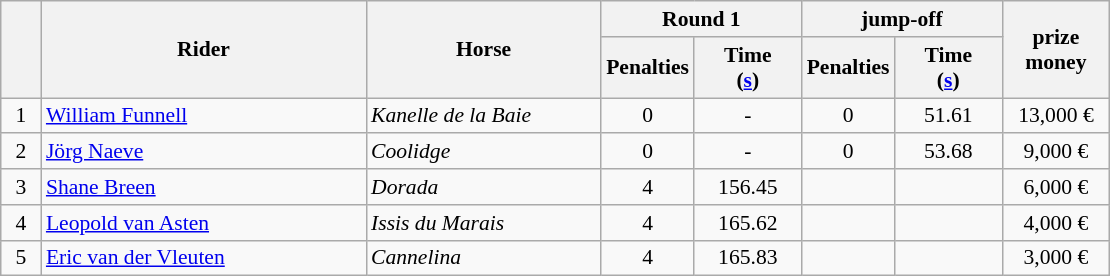<table class="wikitable" style="font-size: 90%">
<tr>
<th rowspan=2 width=20></th>
<th rowspan=2 width=210>Rider</th>
<th rowspan=2 width=150>Horse</th>
<th colspan=2>Round 1</th>
<th colspan=2>jump-off</th>
<th rowspan=2 width=65>prize<br>money</th>
</tr>
<tr>
<th width=55>Penalties</th>
<th width=65>Time<br>(<a href='#'>s</a>)</th>
<th width=55>Penalties</th>
<th width=65>Time<br>(<a href='#'>s</a>)</th>
</tr>
<tr>
<td align=center>1</td>
<td> <a href='#'>William Funnell</a></td>
<td><em>Kanelle de la Baie</em></td>
<td align=center>0</td>
<td align=center>-</td>
<td align=center>0</td>
<td align=center>51.61</td>
<td align=center>13,000 €</td>
</tr>
<tr>
<td align=center>2</td>
<td> <a href='#'>Jörg Naeve</a></td>
<td><em>Coolidge</em></td>
<td align=center>0</td>
<td align=center>-</td>
<td align=center>0</td>
<td align=center>53.68</td>
<td align=center>9,000 €</td>
</tr>
<tr>
<td align=center>3</td>
<td> <a href='#'>Shane Breen</a></td>
<td><em>Dorada</em></td>
<td align=center>4</td>
<td align=center>156.45</td>
<td align=center></td>
<td align=center></td>
<td align=center>6,000 €</td>
</tr>
<tr>
<td align=center>4</td>
<td> <a href='#'>Leopold van Asten</a></td>
<td><em>Issis du Marais</em></td>
<td align=center>4</td>
<td align=center>165.62</td>
<td align=center></td>
<td align=center></td>
<td align=center>4,000 €</td>
</tr>
<tr>
<td align=center>5</td>
<td> <a href='#'>Eric van der Vleuten</a></td>
<td><em>Cannelina</em></td>
<td align=center>4</td>
<td align=center>165.83</td>
<td align=center></td>
<td align=center></td>
<td align=center>3,000 €</td>
</tr>
</table>
